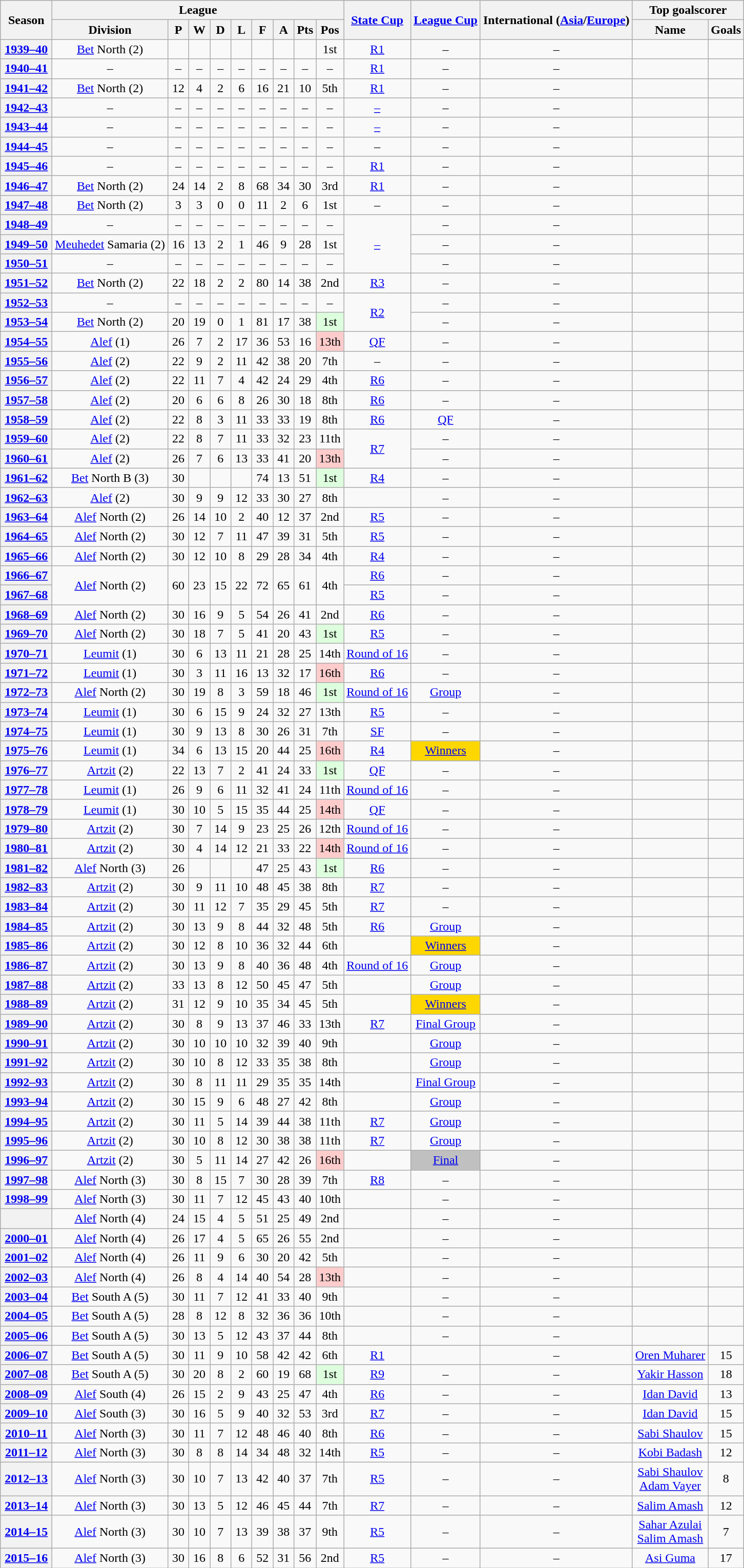<table class="wikitable" style="text-align: center">
<tr>
<th rowspan="2" width="60">Season</th>
<th colspan="9">League</th>
<th rowspan="2"><a href='#'>State Cup</a></th>
<th rowspan="2"><a href='#'>League Cup</a></th>
<th rowspan="2">International (<a href='#'>Asia</a>/<a href='#'>Europe</a>)</th>
<th colspan="2">Top goalscorer</th>
</tr>
<tr>
<th>Division</th>
<th width="20">P</th>
<th width="20">W</th>
<th width="20">D</th>
<th width="20">L</th>
<th width="20">F</th>
<th width="20">A</th>
<th width="20">Pts</th>
<th>Pos</th>
<th>Name</th>
<th>Goals</th>
</tr>
<tr>
<th><a href='#'>1939–40</a></th>
<td><a href='#'>Bet</a> North (2)</td>
<td></td>
<td></td>
<td></td>
<td></td>
<td></td>
<td></td>
<td></td>
<td>1st</td>
<td><a href='#'>R1</a></td>
<td>–</td>
<td>–</td>
<td></td>
<td></td>
</tr>
<tr>
<th><a href='#'>1940–41</a></th>
<td>–</td>
<td>–</td>
<td>–</td>
<td>–</td>
<td>–</td>
<td>–</td>
<td>–</td>
<td>–</td>
<td>–</td>
<td><a href='#'>R1</a></td>
<td>–</td>
<td>–</td>
<td></td>
<td></td>
</tr>
<tr>
<th><a href='#'>1941–42</a></th>
<td><a href='#'>Bet</a> North (2)</td>
<td>12</td>
<td>4</td>
<td>2</td>
<td>6</td>
<td>16</td>
<td>21</td>
<td>10</td>
<td>5th</td>
<td><a href='#'>R1</a></td>
<td>–</td>
<td>–</td>
<td></td>
<td></td>
</tr>
<tr>
<th><a href='#'>1942–43</a></th>
<td>–</td>
<td>–</td>
<td>–</td>
<td>–</td>
<td>–</td>
<td>–</td>
<td>–</td>
<td>–</td>
<td>–</td>
<td><a href='#'>–</a></td>
<td>–</td>
<td>–</td>
<td></td>
<td></td>
</tr>
<tr>
<th><a href='#'>1943–44</a></th>
<td>–</td>
<td>–</td>
<td>–</td>
<td>–</td>
<td>–</td>
<td>–</td>
<td>–</td>
<td>–</td>
<td>–</td>
<td><a href='#'>–</a></td>
<td>–</td>
<td>–</td>
<td></td>
<td></td>
</tr>
<tr>
<th><a href='#'>1944–45</a></th>
<td>–</td>
<td>–</td>
<td>–</td>
<td>–</td>
<td>–</td>
<td>–</td>
<td>–</td>
<td>–</td>
<td>–</td>
<td>–</td>
<td>–</td>
<td>–</td>
<td></td>
<td></td>
</tr>
<tr>
<th><a href='#'>1945–46</a></th>
<td>–</td>
<td>–</td>
<td>–</td>
<td>–</td>
<td>–</td>
<td>–</td>
<td>–</td>
<td>–</td>
<td>–</td>
<td><a href='#'>R1</a></td>
<td>–</td>
<td>–</td>
<td></td>
<td></td>
</tr>
<tr>
<th><a href='#'>1946–47</a></th>
<td><a href='#'>Bet</a> North (2)</td>
<td>24</td>
<td>14</td>
<td>2</td>
<td>8</td>
<td>68</td>
<td>34</td>
<td>30</td>
<td>3rd</td>
<td><a href='#'>R1</a></td>
<td>–</td>
<td>–</td>
<td></td>
<td></td>
</tr>
<tr>
<th><a href='#'>1947–48</a></th>
<td><a href='#'>Bet</a> North (2)<br></td>
<td>3</td>
<td>3</td>
<td>0</td>
<td>0</td>
<td>11</td>
<td>2</td>
<td>6</td>
<td>1st</td>
<td>–</td>
<td>–</td>
<td>–</td>
<td></td>
<td></td>
</tr>
<tr>
<th><a href='#'>1948–49</a></th>
<td>–</td>
<td>–</td>
<td>–</td>
<td>–</td>
<td>–</td>
<td>–</td>
<td>–</td>
<td>–</td>
<td>–</td>
<td rowspan=3><a href='#'>–</a></td>
<td>–</td>
<td>–</td>
<td></td>
<td></td>
</tr>
<tr>
<th><a href='#'>1949–50</a></th>
<td><a href='#'>Meuhedet</a> Samaria (2)</td>
<td>16</td>
<td>13</td>
<td>2</td>
<td>1</td>
<td>46</td>
<td>9</td>
<td>28</td>
<td>1st</td>
<td>–</td>
<td>–</td>
<td></td>
<td></td>
</tr>
<tr>
<th><a href='#'>1950–51</a></th>
<td>–</td>
<td>–</td>
<td>–</td>
<td>–</td>
<td>–</td>
<td>–</td>
<td>–</td>
<td>–</td>
<td>–</td>
<td>–</td>
<td>–</td>
<td></td>
<td></td>
</tr>
<tr>
<th><a href='#'>1951–52</a></th>
<td><a href='#'>Bet</a> North (2)</td>
<td>22</td>
<td>18</td>
<td>2</td>
<td>2</td>
<td>80</td>
<td>14</td>
<td>38</td>
<td>2nd</td>
<td><a href='#'>R3</a></td>
<td>–</td>
<td>–</td>
<td></td>
<td></td>
</tr>
<tr>
<th><a href='#'>1952–53</a></th>
<td>–</td>
<td>–</td>
<td>–</td>
<td>–</td>
<td>–</td>
<td>–</td>
<td>–</td>
<td>–</td>
<td>–</td>
<td rowspan=2><a href='#'>R2</a></td>
<td>–</td>
<td>–</td>
<td></td>
<td></td>
</tr>
<tr>
<th><a href='#'>1953–54</a></th>
<td><a href='#'>Bet</a> North (2)</td>
<td>20</td>
<td>19</td>
<td>0</td>
<td>1</td>
<td>81</td>
<td>17</td>
<td>38</td>
<td bgcolor=ddffdd>1st</td>
<td>–</td>
<td>–</td>
<td></td>
<td></td>
</tr>
<tr>
<th><a href='#'>1954–55</a></th>
<td><a href='#'>Alef</a> (1)</td>
<td>26</td>
<td>7</td>
<td>2</td>
<td>17</td>
<td>36</td>
<td>53</td>
<td>16</td>
<td bgcolor=ffcccc>13th</td>
<td><a href='#'>QF</a></td>
<td>–</td>
<td>–</td>
<td></td>
<td></td>
</tr>
<tr>
<th><a href='#'>1955–56</a></th>
<td><a href='#'>Alef</a> (2)</td>
<td>22</td>
<td>9</td>
<td>2</td>
<td>11</td>
<td>42</td>
<td>38</td>
<td>20</td>
<td>7th</td>
<td>–</td>
<td>–</td>
<td>–</td>
<td></td>
<td></td>
</tr>
<tr>
<th><a href='#'>1956–57</a></th>
<td><a href='#'>Alef</a> (2)</td>
<td>22</td>
<td>11</td>
<td>7</td>
<td>4</td>
<td>42</td>
<td>24</td>
<td>29</td>
<td>4th </td>
<td><a href='#'>R6</a></td>
<td>–</td>
<td>–</td>
<td></td>
<td></td>
</tr>
<tr>
<th><a href='#'>1957–58</a></th>
<td><a href='#'>Alef</a> (2)</td>
<td>20</td>
<td>6</td>
<td>6</td>
<td>8</td>
<td>26</td>
<td>30</td>
<td>18</td>
<td>8th</td>
<td><a href='#'>R6</a></td>
<td>–</td>
<td>–</td>
<td></td>
<td></td>
</tr>
<tr>
<th><a href='#'>1958–59</a></th>
<td><a href='#'>Alef</a> (2)</td>
<td>22</td>
<td>8</td>
<td>3</td>
<td>11</td>
<td>33</td>
<td>33</td>
<td>19</td>
<td>8th</td>
<td><a href='#'>R6</a></td>
<td><a href='#'>QF</a></td>
<td>–</td>
<td></td>
<td></td>
</tr>
<tr>
<th><a href='#'>1959–60</a></th>
<td><a href='#'>Alef</a> (2)</td>
<td>22</td>
<td>8</td>
<td>7</td>
<td>11</td>
<td>33</td>
<td>32</td>
<td>23</td>
<td>11th</td>
<td rowspan=2><a href='#'>R7</a></td>
<td>–</td>
<td>–</td>
<td></td>
<td></td>
</tr>
<tr>
<th><a href='#'>1960–61</a></th>
<td><a href='#'>Alef</a> (2)</td>
<td>26</td>
<td>7</td>
<td>6</td>
<td>13</td>
<td>33</td>
<td>41</td>
<td>20</td>
<td bgcolor=ffcccc>13th</td>
<td>–</td>
<td>–</td>
<td></td>
<td></td>
</tr>
<tr>
<th><a href='#'>1961–62</a></th>
<td><a href='#'>Bet</a> North B (3)</td>
<td>30</td>
<td></td>
<td></td>
<td></td>
<td>74</td>
<td>13</td>
<td>51</td>
<td bgcolor=ddffdd>1st</td>
<td><a href='#'>R4</a></td>
<td>–</td>
<td>–</td>
<td></td>
<td></td>
</tr>
<tr>
<th><a href='#'>1962–63</a></th>
<td><a href='#'>Alef</a> (2)</td>
<td>30</td>
<td>9</td>
<td>9</td>
<td>12</td>
<td>33</td>
<td>30</td>
<td>27</td>
<td>8th</td>
<td><a href='#'></a></td>
<td>–</td>
<td>–</td>
<td></td>
<td></td>
</tr>
<tr>
<th><a href='#'>1963–64</a></th>
<td><a href='#'>Alef</a> North (2)</td>
<td>26</td>
<td>14</td>
<td>10</td>
<td>2</td>
<td>40</td>
<td>12</td>
<td>37</td>
<td>2nd</td>
<td><a href='#'>R5</a></td>
<td>–</td>
<td>–</td>
<td></td>
<td></td>
</tr>
<tr>
<th><a href='#'>1964–65</a></th>
<td><a href='#'>Alef</a> North (2)</td>
<td>30</td>
<td>12</td>
<td>7</td>
<td>11</td>
<td>47</td>
<td>39</td>
<td>31</td>
<td>5th</td>
<td><a href='#'>R5</a></td>
<td>–</td>
<td>–</td>
<td></td>
<td></td>
</tr>
<tr>
<th><a href='#'>1965–66</a></th>
<td><a href='#'>Alef</a> North (2)</td>
<td>30</td>
<td>12</td>
<td>10</td>
<td>8</td>
<td>29</td>
<td>28</td>
<td>34</td>
<td>4th</td>
<td><a href='#'>R4</a></td>
<td>–</td>
<td>–</td>
<td></td>
<td></td>
</tr>
<tr>
<th><a href='#'>1966–67</a></th>
<td rowspan=2><a href='#'>Alef</a> North (2)</td>
<td rowspan=2>60</td>
<td rowspan=2>23</td>
<td rowspan=2>15</td>
<td rowspan=2>22</td>
<td rowspan=2>72</td>
<td rowspan=2>65</td>
<td rowspan=2>61</td>
<td rowspan=2>4th</td>
<td><a href='#'>R6</a></td>
<td>–</td>
<td>–</td>
<td></td>
<td></td>
</tr>
<tr>
<th><a href='#'>1967–68</a></th>
<td><a href='#'>R5</a></td>
<td>–</td>
<td>–</td>
<td></td>
<td></td>
</tr>
<tr>
<th><a href='#'>1968–69</a></th>
<td><a href='#'>Alef</a> North (2)</td>
<td>30</td>
<td>16</td>
<td>9</td>
<td>5</td>
<td>54</td>
<td>26</td>
<td>41</td>
<td>2nd</td>
<td><a href='#'>R6</a></td>
<td>–</td>
<td>–</td>
<td></td>
<td></td>
</tr>
<tr>
<th><a href='#'>1969–70</a></th>
<td><a href='#'>Alef</a> North (2)</td>
<td>30</td>
<td>18</td>
<td>7</td>
<td>5</td>
<td>41</td>
<td>20</td>
<td>43</td>
<td bgcolor=ddffdd>1st</td>
<td><a href='#'>R5</a></td>
<td>–</td>
<td>–</td>
<td></td>
<td></td>
</tr>
<tr>
<th><a href='#'>1970–71</a></th>
<td><a href='#'>Leumit</a> (1)</td>
<td>30</td>
<td>6</td>
<td>13</td>
<td>11</td>
<td>21</td>
<td>28</td>
<td>25</td>
<td>14th</td>
<td><a href='#'>Round of 16</a></td>
<td>–</td>
<td>–</td>
<td></td>
<td></td>
</tr>
<tr>
<th><a href='#'>1971–72</a></th>
<td><a href='#'>Leumit</a> (1)</td>
<td>30</td>
<td>3</td>
<td>11</td>
<td>16</td>
<td>13</td>
<td>32</td>
<td>17</td>
<td bgcolor=ffcccc>16th</td>
<td><a href='#'>R6</a></td>
<td>–</td>
<td>–</td>
<td></td>
<td></td>
</tr>
<tr>
<th><a href='#'>1972–73</a></th>
<td><a href='#'>Alef</a> North (2)</td>
<td>30</td>
<td>19</td>
<td>8</td>
<td>3</td>
<td>59</td>
<td>18</td>
<td>46</td>
<td bgcolor=ddffdd>1st</td>
<td><a href='#'>Round of 16</a></td>
<td><a href='#'>Group</a></td>
<td>–</td>
<td></td>
<td></td>
</tr>
<tr>
<th><a href='#'>1973–74</a></th>
<td><a href='#'>Leumit</a> (1)</td>
<td>30</td>
<td>6</td>
<td>15</td>
<td>9</td>
<td>24</td>
<td>32</td>
<td>27</td>
<td>13th</td>
<td><a href='#'>R5</a></td>
<td>–</td>
<td>–</td>
<td></td>
<td></td>
</tr>
<tr>
<th><a href='#'>1974–75</a></th>
<td><a href='#'>Leumit</a> (1)</td>
<td>30</td>
<td>9</td>
<td>13</td>
<td>8</td>
<td>30</td>
<td>26</td>
<td>31</td>
<td>7th</td>
<td><a href='#'>SF</a></td>
<td>–</td>
<td>–</td>
<td></td>
<td></td>
</tr>
<tr>
<th><a href='#'>1975–76</a></th>
<td><a href='#'>Leumit</a> (1)</td>
<td>34</td>
<td>6</td>
<td>13</td>
<td>15</td>
<td>20</td>
<td>44</td>
<td>25</td>
<td bgcolor=ffcccc>16th</td>
<td><a href='#'>R4</a></td>
<td bgcolor=gold><a href='#'>Winners</a></td>
<td>–</td>
<td></td>
<td></td>
</tr>
<tr>
<th><a href='#'>1976–77</a></th>
<td><a href='#'>Artzit</a> (2)</td>
<td>22</td>
<td>13</td>
<td>7</td>
<td>2</td>
<td>41</td>
<td>24</td>
<td>33</td>
<td bgcolor=ddffdd>1st</td>
<td><a href='#'>QF</a></td>
<td>–</td>
<td>–</td>
<td></td>
<td></td>
</tr>
<tr>
<th><a href='#'>1977–78</a></th>
<td><a href='#'>Leumit</a> (1)</td>
<td>26</td>
<td>9</td>
<td>6</td>
<td>11</td>
<td>32</td>
<td>41</td>
<td>24</td>
<td>11th</td>
<td><a href='#'>Round of 16</a></td>
<td>–</td>
<td>–</td>
<td></td>
<td></td>
</tr>
<tr>
<th><a href='#'>1978–79</a></th>
<td><a href='#'>Leumit</a> (1)</td>
<td>30</td>
<td>10</td>
<td>5</td>
<td>15</td>
<td>35</td>
<td>44</td>
<td>25</td>
<td bgcolor=ffcccc>14th</td>
<td><a href='#'>QF</a></td>
<td>–</td>
<td>–</td>
<td></td>
<td></td>
</tr>
<tr>
<th><a href='#'>1979–80</a></th>
<td><a href='#'>Artzit</a> (2)</td>
<td>30</td>
<td>7</td>
<td>14</td>
<td>9</td>
<td>23</td>
<td>25</td>
<td>26</td>
<td>12th</td>
<td><a href='#'>Round of 16</a></td>
<td>–</td>
<td>–</td>
<td></td>
<td></td>
</tr>
<tr>
<th><a href='#'>1980–81</a></th>
<td><a href='#'>Artzit</a> (2)</td>
<td>30</td>
<td>4</td>
<td>14</td>
<td>12</td>
<td>21</td>
<td>33</td>
<td>22</td>
<td bgcolor=ffcccc>14th</td>
<td><a href='#'>Round of 16</a></td>
<td>–</td>
<td>–</td>
<td></td>
<td></td>
</tr>
<tr>
<th><a href='#'>1981–82</a></th>
<td><a href='#'>Alef</a> North (3)</td>
<td>26</td>
<td></td>
<td></td>
<td></td>
<td>47</td>
<td>25</td>
<td>43</td>
<td bgcolor=ddffdd>1st</td>
<td><a href='#'>R6</a></td>
<td>–</td>
<td>–</td>
<td></td>
<td></td>
</tr>
<tr>
<th><a href='#'>1982–83</a></th>
<td><a href='#'>Artzit</a> (2)</td>
<td>30</td>
<td>9</td>
<td>11</td>
<td>10</td>
<td>48</td>
<td>45</td>
<td>38</td>
<td>8th</td>
<td><a href='#'>R7</a></td>
<td>–</td>
<td>–</td>
<td></td>
<td></td>
</tr>
<tr>
<th><a href='#'>1983–84</a></th>
<td><a href='#'>Artzit</a> (2)</td>
<td>30</td>
<td>11</td>
<td>12</td>
<td>7</td>
<td>35</td>
<td>29</td>
<td>45</td>
<td>5th</td>
<td><a href='#'>R7</a></td>
<td>–</td>
<td>–</td>
<td></td>
<td></td>
</tr>
<tr>
<th><a href='#'>1984–85</a></th>
<td><a href='#'>Artzit</a> (2)</td>
<td>30</td>
<td>13</td>
<td>9</td>
<td>8</td>
<td>44</td>
<td>32</td>
<td>48</td>
<td>5th</td>
<td><a href='#'>R6</a></td>
<td><a href='#'>Group</a></td>
<td>–</td>
<td></td>
<td></td>
</tr>
<tr>
<th><a href='#'>1985–86</a></th>
<td><a href='#'>Artzit</a> (2)</td>
<td>30</td>
<td>12</td>
<td>8</td>
<td>10</td>
<td>36</td>
<td>32</td>
<td>44</td>
<td>6th</td>
<td><a href='#'></a></td>
<td bgcolor=gold><a href='#'>Winners</a></td>
<td>–</td>
<td></td>
<td></td>
</tr>
<tr>
<th><a href='#'>1986–87</a></th>
<td><a href='#'>Artzit</a> (2)</td>
<td>30</td>
<td>13</td>
<td>9</td>
<td>8</td>
<td>40</td>
<td>36</td>
<td>48</td>
<td>4th</td>
<td><a href='#'>Round of 16</a></td>
<td><a href='#'>Group</a></td>
<td>–</td>
<td></td>
<td></td>
</tr>
<tr>
<th><a href='#'>1987–88</a></th>
<td><a href='#'>Artzit</a> (2)</td>
<td>33</td>
<td>13</td>
<td>8</td>
<td>12</td>
<td>50</td>
<td>45</td>
<td>47</td>
<td>5th</td>
<td><a href='#'></a></td>
<td><a href='#'>Group</a></td>
<td>–</td>
<td></td>
<td></td>
</tr>
<tr>
<th><a href='#'>1988–89</a></th>
<td><a href='#'>Artzit</a> (2)</td>
<td>31</td>
<td>12</td>
<td>9</td>
<td>10</td>
<td>35</td>
<td>34</td>
<td>45</td>
<td>5th</td>
<td><a href='#'></a></td>
<td bgcolor=gold><a href='#'>Winners</a></td>
<td>–</td>
<td></td>
<td></td>
</tr>
<tr>
<th><a href='#'>1989–90</a></th>
<td><a href='#'>Artzit</a> (2)</td>
<td>30</td>
<td>8</td>
<td>9</td>
<td>13</td>
<td>37</td>
<td>46</td>
<td>33</td>
<td>13th</td>
<td><a href='#'>R7</a></td>
<td><a href='#'>Final Group</a></td>
<td>–</td>
<td></td>
<td></td>
</tr>
<tr>
<th><a href='#'>1990–91</a></th>
<td><a href='#'>Artzit</a> (2)</td>
<td>30</td>
<td>10</td>
<td>10</td>
<td>10</td>
<td>32</td>
<td>39</td>
<td>40</td>
<td>9th</td>
<td><a href='#'></a></td>
<td><a href='#'>Group</a></td>
<td>–</td>
<td></td>
<td></td>
</tr>
<tr>
<th><a href='#'>1991–92</a></th>
<td><a href='#'>Artzit</a> (2)</td>
<td>30</td>
<td>10</td>
<td>8</td>
<td>12</td>
<td>33</td>
<td>35</td>
<td>38</td>
<td>8th</td>
<td><a href='#'></a></td>
<td><a href='#'>Group</a></td>
<td>–</td>
<td></td>
<td></td>
</tr>
<tr>
<th><a href='#'>1992–93</a></th>
<td><a href='#'>Artzit</a> (2)</td>
<td>30</td>
<td>8</td>
<td>11</td>
<td>11</td>
<td>29</td>
<td>35</td>
<td>35</td>
<td>14th</td>
<td><a href='#'></a></td>
<td><a href='#'>Final Group</a></td>
<td>–</td>
<td></td>
<td></td>
</tr>
<tr>
<th><a href='#'>1993–94</a></th>
<td><a href='#'>Artzit</a> (2)</td>
<td>30</td>
<td>15</td>
<td>9</td>
<td>6</td>
<td>48</td>
<td>27</td>
<td>42</td>
<td>8th</td>
<td><a href='#'></a></td>
<td><a href='#'>Group</a></td>
<td>–</td>
<td></td>
<td></td>
</tr>
<tr>
<th><a href='#'>1994–95</a></th>
<td><a href='#'>Artzit</a> (2)</td>
<td>30</td>
<td>11</td>
<td>5</td>
<td>14</td>
<td>39</td>
<td>44</td>
<td>38</td>
<td>11th</td>
<td><a href='#'>R7</a></td>
<td><a href='#'>Group</a></td>
<td>–</td>
<td></td>
<td></td>
</tr>
<tr>
<th><a href='#'>1995–96</a></th>
<td><a href='#'>Artzit</a> (2)</td>
<td>30</td>
<td>10</td>
<td>8</td>
<td>12</td>
<td>30</td>
<td>38</td>
<td>38</td>
<td>11th</td>
<td><a href='#'>R7</a></td>
<td><a href='#'>Group</a></td>
<td>–</td>
<td></td>
<td></td>
</tr>
<tr>
<th><a href='#'>1996–97</a></th>
<td><a href='#'>Artzit</a> (2)</td>
<td>30</td>
<td>5</td>
<td>11</td>
<td>14</td>
<td>27</td>
<td>42</td>
<td>26</td>
<td bgcolor=ffcccc>16th</td>
<td><a href='#'></a></td>
<td bgcolor=silver><a href='#'>Final</a></td>
<td>–</td>
<td></td>
<td></td>
</tr>
<tr>
<th><a href='#'>1997–98</a></th>
<td><a href='#'>Alef</a> North (3)</td>
<td>30</td>
<td>8</td>
<td>15</td>
<td>7</td>
<td>30</td>
<td>28</td>
<td>39</td>
<td>7th</td>
<td><a href='#'>R8</a></td>
<td>–</td>
<td>–</td>
<td></td>
<td></td>
</tr>
<tr>
<th><a href='#'>1998–99</a></th>
<td><a href='#'>Alef</a> North (3)</td>
<td>30</td>
<td>11</td>
<td>7</td>
<td>12</td>
<td>45</td>
<td>43</td>
<td>40</td>
<td>10th</td>
<td><a href='#'></a></td>
<td>–</td>
<td>–</td>
<td></td>
<td></td>
</tr>
<tr>
<th></th>
<td><a href='#'>Alef</a> North (4)</td>
<td>24</td>
<td>15</td>
<td>4</td>
<td>5</td>
<td>51</td>
<td>25</td>
<td>49</td>
<td>2nd</td>
<td><a href='#'></a></td>
<td>–</td>
<td>–</td>
<td></td>
<td></td>
</tr>
<tr>
<th><a href='#'>2000–01</a></th>
<td><a href='#'>Alef</a> North (4)</td>
<td>26</td>
<td>17</td>
<td>4</td>
<td>5</td>
<td>65</td>
<td>26</td>
<td>55</td>
<td>2nd</td>
<td><a href='#'></a></td>
<td>–</td>
<td>–</td>
<td></td>
<td></td>
</tr>
<tr>
<th><a href='#'>2001–02</a></th>
<td><a href='#'>Alef</a> North (4)</td>
<td>26</td>
<td>11</td>
<td>9</td>
<td>6</td>
<td>30</td>
<td>20</td>
<td>42</td>
<td>5th</td>
<td><a href='#'></a></td>
<td>–</td>
<td>–</td>
<td></td>
<td></td>
</tr>
<tr>
<th><a href='#'>2002–03</a></th>
<td><a href='#'>Alef</a> North (4)</td>
<td>26</td>
<td>8</td>
<td>4</td>
<td>14</td>
<td>40</td>
<td>54</td>
<td>28</td>
<td bgcolor=ffcccc>13th</td>
<td><a href='#'></a></td>
<td>–</td>
<td>–</td>
<td></td>
<td></td>
</tr>
<tr>
<th><a href='#'>2003–04</a></th>
<td><a href='#'>Bet</a> South A (5)</td>
<td>30</td>
<td>11</td>
<td>7</td>
<td>12</td>
<td>41</td>
<td>33</td>
<td>40</td>
<td>9th</td>
<td><a href='#'></a></td>
<td>–</td>
<td>–</td>
<td></td>
<td></td>
</tr>
<tr>
<th><a href='#'>2004–05</a></th>
<td><a href='#'>Bet</a> South A (5)</td>
<td>28</td>
<td>8</td>
<td>12</td>
<td>8</td>
<td>32</td>
<td>36</td>
<td>36</td>
<td>10th</td>
<td><a href='#'></a></td>
<td>–</td>
<td>–</td>
<td></td>
<td></td>
</tr>
<tr>
<th><a href='#'>2005–06</a></th>
<td><a href='#'>Bet</a> South A (5)</td>
<td>30</td>
<td>13</td>
<td>5</td>
<td>12</td>
<td>43</td>
<td>37</td>
<td>44</td>
<td>8th</td>
<td><a href='#'></a></td>
<td>–</td>
<td>–</td>
<td></td>
<td></td>
</tr>
<tr>
<th><a href='#'>2006–07</a></th>
<td><a href='#'>Bet</a> South A (5)</td>
<td>30</td>
<td>11</td>
<td>9</td>
<td>10</td>
<td>58</td>
<td>42</td>
<td>42</td>
<td>6th</td>
<td><a href='#'>R1</a></td>
<td></td>
<td>–</td>
<td><a href='#'>Oren Muharer</a></td>
<td>15</td>
</tr>
<tr>
<th><a href='#'>2007–08</a></th>
<td><a href='#'>Bet</a> South A (5)</td>
<td>30</td>
<td>20</td>
<td>8</td>
<td>2</td>
<td>60</td>
<td>19</td>
<td>68</td>
<td bgcolor=ddffdd>1st</td>
<td><a href='#'>R9</a></td>
<td>–</td>
<td>–</td>
<td><a href='#'>Yakir Hasson</a></td>
<td>18</td>
</tr>
<tr>
<th><a href='#'>2008–09</a></th>
<td><a href='#'>Alef</a> South (4)</td>
<td>26</td>
<td>15</td>
<td>2</td>
<td>9</td>
<td>43</td>
<td>25</td>
<td>47</td>
<td>4th</td>
<td><a href='#'>R6</a></td>
<td>–</td>
<td>–</td>
<td><a href='#'>Idan David</a></td>
<td>13</td>
</tr>
<tr>
<th><a href='#'>2009–10</a></th>
<td><a href='#'>Alef</a> South (3)</td>
<td>30</td>
<td>16</td>
<td>5</td>
<td>9</td>
<td>40</td>
<td>32</td>
<td>53</td>
<td>3rd</td>
<td><a href='#'>R7</a></td>
<td>–</td>
<td>–</td>
<td><a href='#'>Idan David</a></td>
<td>15</td>
</tr>
<tr>
<th><a href='#'>2010–11</a></th>
<td><a href='#'>Alef</a> North (3)</td>
<td>30</td>
<td>11</td>
<td>7</td>
<td>12</td>
<td>48</td>
<td>46</td>
<td>40</td>
<td>8th</td>
<td><a href='#'>R6</a></td>
<td>–</td>
<td>–</td>
<td><a href='#'>Sabi Shaulov</a></td>
<td>15</td>
</tr>
<tr>
<th><a href='#'>2011–12</a></th>
<td><a href='#'>Alef</a> North (3)</td>
<td>30</td>
<td>8</td>
<td>8</td>
<td>14</td>
<td>34</td>
<td>48</td>
<td>32</td>
<td>14th</td>
<td><a href='#'>R5</a></td>
<td>–</td>
<td>–</td>
<td><a href='#'>Kobi Badash</a></td>
<td>12</td>
</tr>
<tr>
<th><a href='#'>2012–13</a></th>
<td><a href='#'>Alef</a> North (3)</td>
<td>30</td>
<td>10</td>
<td>7</td>
<td>13</td>
<td>42</td>
<td>40</td>
<td>37</td>
<td>7th</td>
<td><a href='#'>R5</a></td>
<td>–</td>
<td>–</td>
<td><a href='#'>Sabi Shaulov</a><br><a href='#'>Adam Vayer</a></td>
<td>8</td>
</tr>
<tr>
<th><a href='#'>2013–14</a></th>
<td><a href='#'>Alef</a> North (3)</td>
<td>30</td>
<td>13</td>
<td>5</td>
<td>12</td>
<td>46</td>
<td>45</td>
<td>44</td>
<td>7th</td>
<td><a href='#'>R7</a></td>
<td>–</td>
<td>–</td>
<td><a href='#'>Salim Amash</a></td>
<td>12</td>
</tr>
<tr>
<th><a href='#'>2014–15</a></th>
<td><a href='#'>Alef</a> North (3)</td>
<td>30</td>
<td>10</td>
<td>7</td>
<td>13</td>
<td>39</td>
<td>38</td>
<td>37</td>
<td>9th</td>
<td><a href='#'>R5</a></td>
<td>–</td>
<td>–</td>
<td><a href='#'>Sahar Azulai</a><br><a href='#'>Salim Amash</a></td>
<td>7</td>
</tr>
<tr>
<th><a href='#'>2015–16</a></th>
<td><a href='#'>Alef</a> North (3)</td>
<td>30</td>
<td>16</td>
<td>8</td>
<td>6</td>
<td>52</td>
<td>31</td>
<td>56</td>
<td>2nd</td>
<td><a href='#'>R5</a></td>
<td>–</td>
<td>–</td>
<td><a href='#'>Asi Guma</a></td>
<td>17</td>
</tr>
</table>
